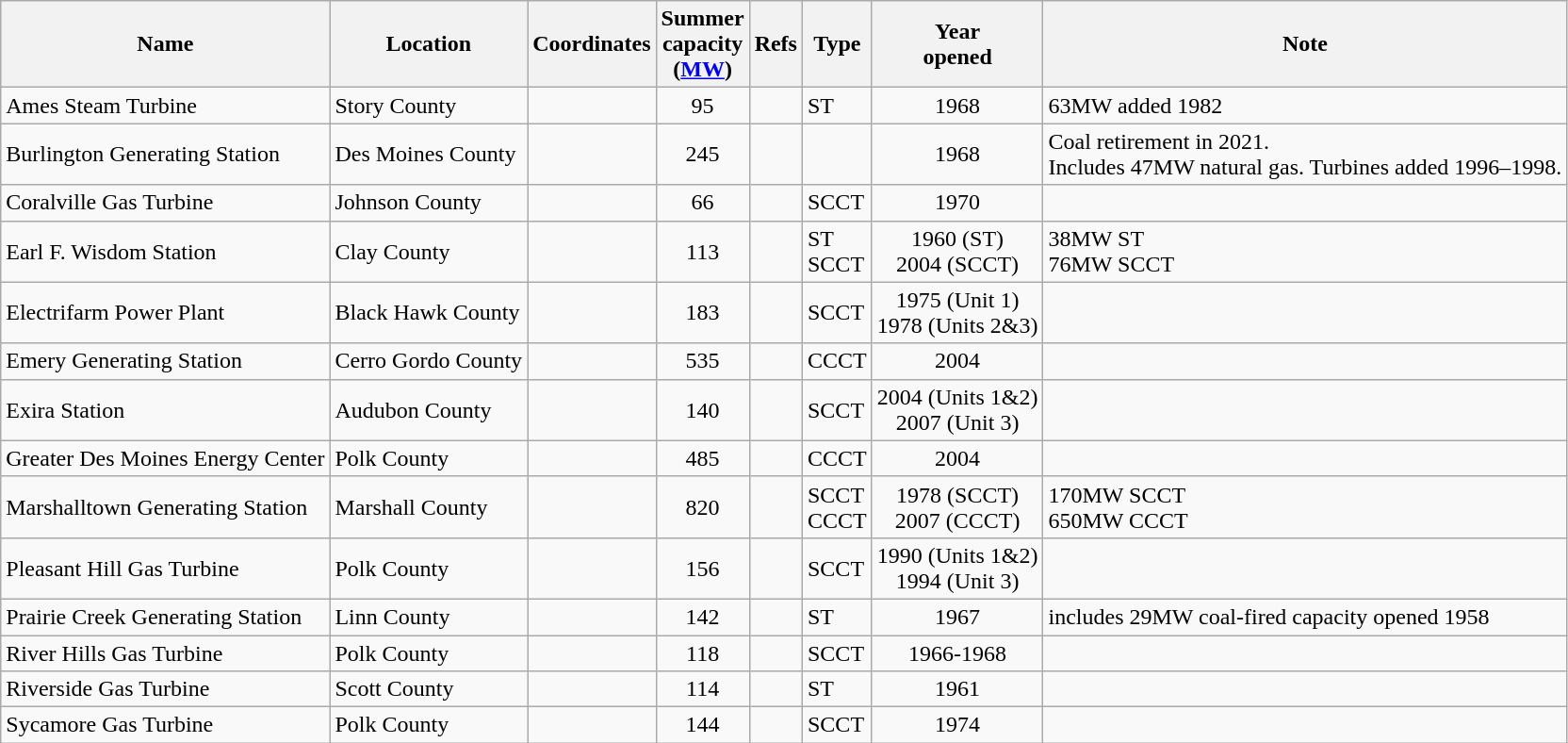<table class="wikitable sortable">
<tr>
<th>Name</th>
<th>Location</th>
<th>Coordinates</th>
<th>Summer<br>capacity<br>(<a href='#'>MW</a>)</th>
<th>Refs</th>
<th>Type</th>
<th>Year<br>opened</th>
<th>Note</th>
</tr>
<tr>
<td>Ames Steam Turbine</td>
<td>Story County</td>
<td></td>
<td align="center">95</td>
<td></td>
<td>ST</td>
<td align="center">1968</td>
<td>63MW added 1982</td>
</tr>
<tr>
<td>Burlington Generating Station</td>
<td>Des Moines County</td>
<td></td>
<td align="center">245</td>
<td></td>
<td></td>
<td align="center">1968</td>
<td>Coal retirement in 2021.<br>Includes 47MW natural gas. Turbines added 1996–1998.</td>
</tr>
<tr>
<td>Coralville Gas Turbine</td>
<td>Johnson County</td>
<td></td>
<td align="center">66</td>
<td></td>
<td>SCCT</td>
<td align="center">1970</td>
<td></td>
</tr>
<tr>
<td>Earl F. Wisdom Station</td>
<td>Clay County</td>
<td></td>
<td align="center">113</td>
<td></td>
<td>ST<br>SCCT</td>
<td align="center">1960 (ST)<br>2004 (SCCT)</td>
<td>38MW ST<br>76MW SCCT</td>
</tr>
<tr>
<td>Electrifarm Power Plant</td>
<td>Black Hawk County</td>
<td></td>
<td align="center">183</td>
<td></td>
<td>SCCT</td>
<td align="center">1975 (Unit 1)<br>1978 (Units 2&3)</td>
<td></td>
</tr>
<tr>
<td>Emery Generating Station</td>
<td>Cerro Gordo County</td>
<td></td>
<td align="center">535</td>
<td></td>
<td>CCCT</td>
<td align="center">2004</td>
<td></td>
</tr>
<tr>
<td>Exira Station</td>
<td>Audubon County</td>
<td></td>
<td align="center">140</td>
<td></td>
<td>SCCT</td>
<td align="center">2004 (Units 1&2)<br>2007 (Unit 3)</td>
<td></td>
</tr>
<tr>
<td>Greater Des Moines Energy Center</td>
<td>Polk County</td>
<td></td>
<td align="center">485</td>
<td></td>
<td>CCCT</td>
<td align="center">2004</td>
<td></td>
</tr>
<tr>
<td>Marshalltown Generating Station</td>
<td>Marshall County</td>
<td></td>
<td align="center">820</td>
<td></td>
<td>SCCT<br>CCCT</td>
<td align="center">1978 (SCCT)<br>2007 (CCCT)</td>
<td>170MW SCCT<br>650MW CCCT</td>
</tr>
<tr>
<td>Pleasant Hill Gas Turbine</td>
<td>Polk County</td>
<td></td>
<td align="center">156</td>
<td></td>
<td>SCCT</td>
<td align="center">1990 (Units 1&2)<br>1994 (Unit 3)</td>
<td></td>
</tr>
<tr>
<td>Prairie Creek Generating Station</td>
<td>Linn County</td>
<td></td>
<td align="center">142</td>
<td></td>
<td>ST</td>
<td align="center">1967</td>
<td>includes 29MW coal-fired capacity opened 1958</td>
</tr>
<tr>
<td>River Hills Gas Turbine</td>
<td>Polk County</td>
<td></td>
<td align="center">118</td>
<td></td>
<td>SCCT</td>
<td align="center">1966-1968</td>
<td></td>
</tr>
<tr>
<td>Riverside Gas Turbine</td>
<td>Scott County</td>
<td></td>
<td align="center">114</td>
<td></td>
<td>ST</td>
<td align="center">1961</td>
<td></td>
</tr>
<tr>
<td>Sycamore Gas Turbine</td>
<td>Polk County</td>
<td></td>
<td align="center">144</td>
<td></td>
<td>SCCT</td>
<td align="center">1974</td>
<td></td>
</tr>
</table>
